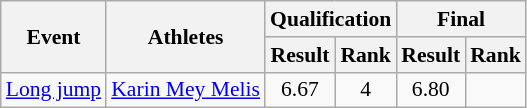<table class="wikitable" border="1" style="font-size:90%">
<tr>
<th rowspan="2">Event</th>
<th rowspan="2">Athletes</th>
<th colspan="2">Qualification</th>
<th colspan="2">Final</th>
</tr>
<tr>
<th>Result</th>
<th>Rank</th>
<th>Result</th>
<th>Rank</th>
</tr>
<tr>
<td rowspan="1"><a href='#'>Long jump</a></td>
<td><a href='#'>Karin Mey Melis</a></td>
<td align=center>6.67</td>
<td align=center>4</td>
<td align=center>6.80</td>
<td align=center></td>
</tr>
</table>
